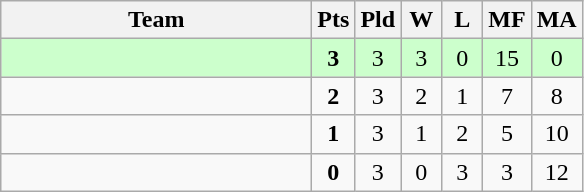<table class=wikitable style="text-align:center">
<tr>
<th width=200>Team</th>
<th width=20>Pts</th>
<th width=20>Pld</th>
<th width=20>W</th>
<th width=20>L</th>
<th width=20>MF</th>
<th width=20>MA</th>
</tr>
<tr bgcolor=ccffcc>
<td style="text-align:left"><strong></strong></td>
<td><strong>3</strong></td>
<td>3</td>
<td>3</td>
<td>0</td>
<td>15</td>
<td>0</td>
</tr>
<tr>
<td style="text-align:left"></td>
<td><strong>2</strong></td>
<td>3</td>
<td>2</td>
<td>1</td>
<td>7</td>
<td>8</td>
</tr>
<tr>
<td style="text-align:left"></td>
<td><strong>1</strong></td>
<td>3</td>
<td>1</td>
<td>2</td>
<td>5</td>
<td>10</td>
</tr>
<tr>
<td style="text-align:left"></td>
<td><strong>0</strong></td>
<td>3</td>
<td>0</td>
<td>3</td>
<td>3</td>
<td>12</td>
</tr>
</table>
